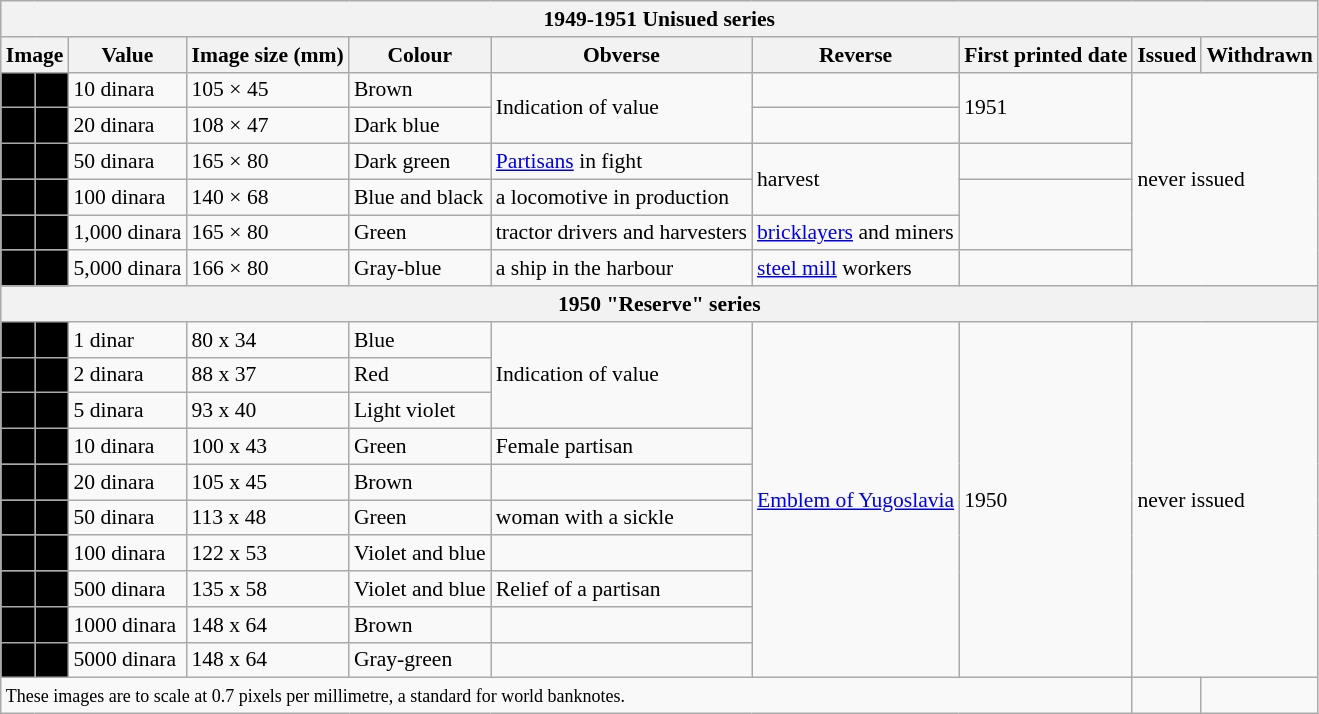<table class="wikitable" style="font-size: 90%">
<tr>
<th colspan="10">1949-1951 Unisued series</th>
</tr>
<tr>
<th colspan="2">Image</th>
<th>Value</th>
<th>Image size (mm)</th>
<th>Colour</th>
<th>Obverse</th>
<th>Reverse</th>
<th>First printed date</th>
<th>Issued</th>
<th>Withdrawn</th>
</tr>
<tr>
<td align="center" bgcolor="#000000"></td>
<td align="center" bgcolor="#000000"></td>
<td>10 dinara</td>
<td>105 × 45</td>
<td>Brown</td>
<td rowspan="2">Indication of value</td>
<td></td>
<td rowspan="2">1951</td>
<td colspan="2" rowspan="6">never issued</td>
</tr>
<tr>
<td align="center" bgcolor="#000000"></td>
<td align="center" bgcolor="#000000"></td>
<td>20 dinara</td>
<td>108 × 47</td>
<td>Dark blue</td>
<td></td>
</tr>
<tr>
<td align="center" bgcolor="#000000"></td>
<td align="center" bgcolor="#000000"></td>
<td>50 dinara</td>
<td>165 × 80</td>
<td>Dark green</td>
<td><a href='#'>Partisans</a> in fight</td>
<td rowspan="2">harvest</td>
<td></td>
</tr>
<tr>
<td align="center" bgcolor="#000000"></td>
<td align="center" bgcolor="#000000"></td>
<td>100 dinara</td>
<td>140 × 68</td>
<td>Blue and black</td>
<td>a locomotive in production</td>
<td rowspan="2"></td>
</tr>
<tr>
<td align="center" bgcolor="#000000"></td>
<td align="center" bgcolor="#000000"></td>
<td>1,000 dinara</td>
<td>165 × 80</td>
<td>Green</td>
<td>tractor drivers and harvesters</td>
<td><a href='#'>bricklayers</a> and miners</td>
</tr>
<tr>
<td align="center" bgcolor="#000000"></td>
<td align="center" bgcolor="#000000"></td>
<td>5,000 dinara</td>
<td>166 × 80</td>
<td>Gray-blue</td>
<td>a ship in the harbour</td>
<td><a href='#'>steel mill</a> workers</td>
<td></td>
</tr>
<tr>
<th colspan="10">1950 "Reserve" series</th>
</tr>
<tr>
<td align="center" bgcolor="#000000"></td>
<td align="center" bgcolor="#000000"></td>
<td>1 dinar</td>
<td>80 x 34</td>
<td>Blue</td>
<td rowspan="3">Indication of value</td>
<td rowspan="10"><a href='#'>Emblem of Yugoslavia</a></td>
<td rowspan="10">1950</td>
<td colspan="2" rowspan="10">never issued</td>
</tr>
<tr>
<td align="center" bgcolor="#000000"></td>
<td align="center" bgcolor="#000000"></td>
<td>2 dinara</td>
<td>88 x 37</td>
<td>Red</td>
</tr>
<tr>
<td align="center" bgcolor="#000000"></td>
<td align="center" bgcolor="#000000"></td>
<td>5 dinara</td>
<td>93 x 40</td>
<td>Light violet</td>
</tr>
<tr>
<td align="center" bgcolor="#000000"></td>
<td align="center" bgcolor="#000000"></td>
<td>10 dinara</td>
<td>100 x 43</td>
<td>Green</td>
<td>Female partisan</td>
</tr>
<tr>
<td align="center" bgcolor="#000000"></td>
<td align="center" bgcolor="#000000"></td>
<td>20 dinara</td>
<td>105 x 45</td>
<td>Brown</td>
<td></td>
</tr>
<tr>
<td align="center" bgcolor="#000000"></td>
<td align="center" bgcolor="#000000"></td>
<td>50 dinara</td>
<td>113 x 48</td>
<td>Green</td>
<td>woman with a sickle</td>
</tr>
<tr>
<td align="center" bgcolor="#000000"></td>
<td align="center" bgcolor="#000000"></td>
<td>100 dinara</td>
<td>122 x 53</td>
<td>Violet and blue</td>
<td></td>
</tr>
<tr>
<td align="center" bgcolor="#000000"></td>
<td align="center" bgcolor="#000000"></td>
<td>500 dinara</td>
<td>135 x 58</td>
<td>Violet and blue</td>
<td>Relief of a partisan</td>
</tr>
<tr>
<td align="center" bgcolor="#000000"></td>
<td align="center" bgcolor="#000000"></td>
<td>1000 dinara</td>
<td>148 x 64</td>
<td>Brown</td>
<td></td>
</tr>
<tr>
<td align="center" bgcolor="#000000"></td>
<td align="center" bgcolor="#000000"></td>
<td>5000 dinara</td>
<td>148 x 64</td>
<td>Gray-green</td>
<td></td>
</tr>
<tr>
<td colspan="8"><small>These images are to scale at 0.7 pixels per millimetre, a standard for world banknotes.</small></td>
<td></td>
<td></td>
</tr>
</table>
